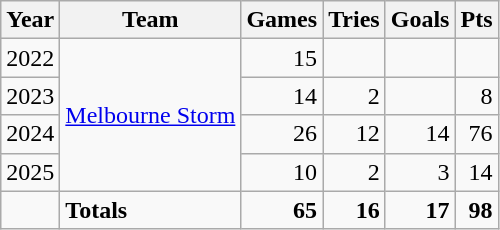<table class="wikitable">
<tr>
<th>Year</th>
<th>Team</th>
<th>Games</th>
<th>Tries</th>
<th>Goals</th>
<th>Pts</th>
</tr>
<tr>
<td align=center>2022</td>
<td rowspan=4> <a href='#'>Melbourne Storm</a></td>
<td align=right>15</td>
<td align=right></td>
<td align=right></td>
<td align=right></td>
</tr>
<tr>
<td align=center>2023</td>
<td align=right>14</td>
<td align=right>2</td>
<td align=right></td>
<td align=right>8</td>
</tr>
<tr>
<td align=center>2024</td>
<td align=right>26</td>
<td align=right>12</td>
<td align=right>14</td>
<td align=right>76</td>
</tr>
<tr>
<td align=center>2025</td>
<td align=right>10</td>
<td align=right>2</td>
<td align=right>3</td>
<td align=right>14</td>
</tr>
<tr>
<td></td>
<td align=left><strong>Totals</strong></td>
<td align=right><strong>65</strong></td>
<td align=right><strong>16</strong></td>
<td align=right><strong>17</strong></td>
<td align=right><strong>98</strong></td>
</tr>
</table>
